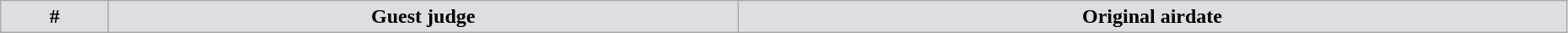<table class="wikitable plainrowheaders" style="width:98%;">
<tr>
<th style="background-color: #DEDDE2;">#</th>
<th style="background-color: #DEDDE2;">Guest judge</th>
<th style="background-color: #DEDDE2;">Original airdate<br>




</th>
</tr>
</table>
